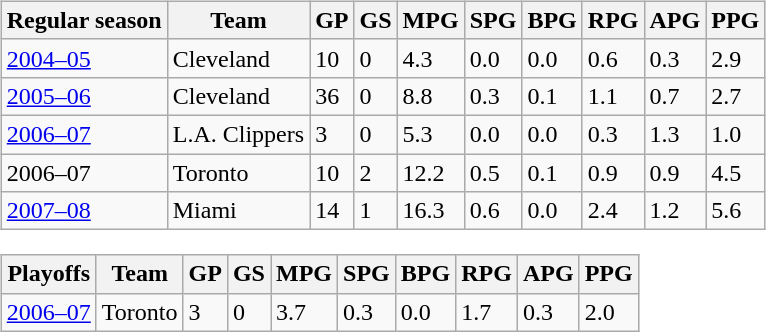<table>
<tr>
<td width="50%" valign="top"><br><table class="wikitable">
<tr>
<th>Regular season</th>
<th>Team</th>
<th>GP</th>
<th>GS</th>
<th>MPG</th>
<th>SPG</th>
<th>BPG</th>
<th>RPG</th>
<th>APG</th>
<th>PPG</th>
</tr>
<tr>
<td><a href='#'>2004–05</a></td>
<td>Cleveland</td>
<td>10</td>
<td>0</td>
<td>4.3</td>
<td>0.0</td>
<td>0.0</td>
<td>0.6</td>
<td>0.3</td>
<td>2.9</td>
</tr>
<tr>
<td><a href='#'>2005–06</a></td>
<td>Cleveland</td>
<td>36</td>
<td>0</td>
<td>8.8</td>
<td>0.3</td>
<td>0.1</td>
<td>1.1</td>
<td>0.7</td>
<td>2.7</td>
</tr>
<tr>
<td><a href='#'>2006–07</a></td>
<td>L.A. Clippers</td>
<td>3</td>
<td>0</td>
<td>5.3</td>
<td>0.0</td>
<td>0.0</td>
<td>0.3</td>
<td>1.3</td>
<td>1.0</td>
</tr>
<tr>
<td>2006–07</td>
<td>Toronto</td>
<td>10</td>
<td>2</td>
<td>12.2</td>
<td>0.5</td>
<td>0.1</td>
<td>0.9</td>
<td>0.9</td>
<td>4.5</td>
</tr>
<tr>
<td><a href='#'>2007–08</a></td>
<td>Miami</td>
<td>14</td>
<td>1</td>
<td>16.3</td>
<td>0.6</td>
<td>0.0</td>
<td>2.4</td>
<td>1.2</td>
<td>5.6</td>
</tr>
</table>
<table class="wikitable">
<tr>
<th>Playoffs</th>
<th>Team</th>
<th>GP</th>
<th>GS</th>
<th>MPG</th>
<th>SPG</th>
<th>BPG</th>
<th>RPG</th>
<th>APG</th>
<th>PPG</th>
</tr>
<tr>
<td><a href='#'>2006–07</a></td>
<td>Toronto</td>
<td>3</td>
<td>0</td>
<td>3.7</td>
<td>0.3</td>
<td>0.0</td>
<td>1.7</td>
<td>0.3</td>
<td>2.0</td>
</tr>
</table>
</td>
</tr>
</table>
